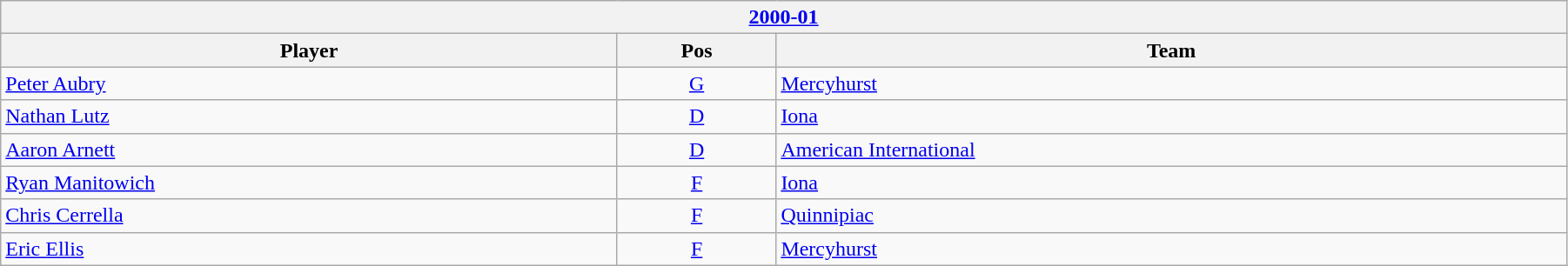<table class="wikitable" width=95%>
<tr>
<th colspan=3><a href='#'>2000-01</a></th>
</tr>
<tr>
<th>Player</th>
<th>Pos</th>
<th>Team</th>
</tr>
<tr>
<td><a href='#'>Peter Aubry</a></td>
<td style="text-align:center;"><a href='#'>G</a></td>
<td><a href='#'>Mercyhurst</a></td>
</tr>
<tr>
<td><a href='#'>Nathan Lutz</a></td>
<td style="text-align:center;"><a href='#'>D</a></td>
<td><a href='#'>Iona</a></td>
</tr>
<tr>
<td><a href='#'>Aaron Arnett</a></td>
<td style="text-align:center;"><a href='#'>D</a></td>
<td><a href='#'>American International</a></td>
</tr>
<tr>
<td><a href='#'>Ryan Manitowich</a></td>
<td style="text-align:center;"><a href='#'>F</a></td>
<td><a href='#'>Iona</a></td>
</tr>
<tr>
<td><a href='#'>Chris Cerrella</a></td>
<td style="text-align:center;"><a href='#'>F</a></td>
<td><a href='#'>Quinnipiac</a></td>
</tr>
<tr>
<td><a href='#'>Eric Ellis</a></td>
<td style="text-align:center;"><a href='#'>F</a></td>
<td><a href='#'>Mercyhurst</a></td>
</tr>
</table>
